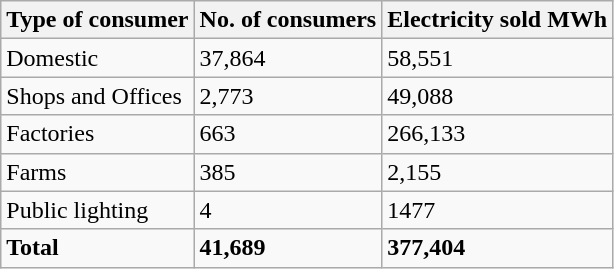<table class="wikitable">
<tr>
<th>Type of consumer</th>
<th>No. of consumers</th>
<th>Electricity sold MWh</th>
</tr>
<tr>
<td>Domestic</td>
<td>37,864</td>
<td>58,551</td>
</tr>
<tr>
<td>Shops and Offices</td>
<td>2,773</td>
<td>49,088</td>
</tr>
<tr>
<td>Factories</td>
<td>663</td>
<td>266,133</td>
</tr>
<tr>
<td>Farms</td>
<td>385</td>
<td>2,155</td>
</tr>
<tr>
<td>Public lighting</td>
<td>4</td>
<td>1477</td>
</tr>
<tr>
<td><strong>Total</strong></td>
<td><strong>41,689</strong></td>
<td><strong>377,404</strong></td>
</tr>
</table>
